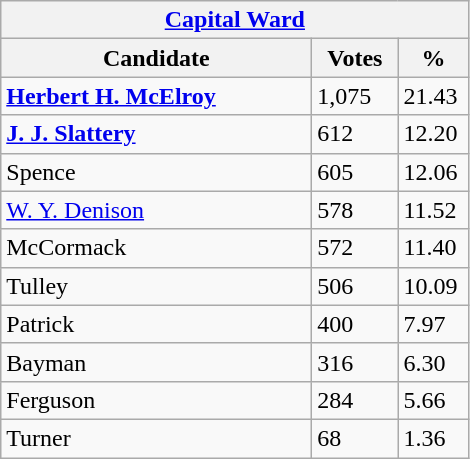<table class="wikitable">
<tr>
<th colspan="3"><a href='#'>Capital Ward</a></th>
</tr>
<tr>
<th style="width: 200px">Candidate</th>
<th style="width: 50px">Votes</th>
<th style="width: 40px">%</th>
</tr>
<tr>
<td><strong><a href='#'>Herbert H. McElroy</a></strong></td>
<td>1,075</td>
<td>21.43</td>
</tr>
<tr>
<td><strong><a href='#'>J. J. Slattery</a></strong></td>
<td>612</td>
<td>12.20</td>
</tr>
<tr>
<td>Spence</td>
<td>605</td>
<td>12.06</td>
</tr>
<tr>
<td><a href='#'>W. Y. Denison</a></td>
<td>578</td>
<td>11.52</td>
</tr>
<tr>
<td>McCormack</td>
<td>572</td>
<td>11.40</td>
</tr>
<tr>
<td>Tulley</td>
<td>506</td>
<td>10.09</td>
</tr>
<tr>
<td>Patrick</td>
<td>400</td>
<td>7.97</td>
</tr>
<tr>
<td>Bayman</td>
<td>316</td>
<td>6.30</td>
</tr>
<tr>
<td>Ferguson</td>
<td>284</td>
<td>5.66</td>
</tr>
<tr>
<td>Turner</td>
<td>68</td>
<td>1.36</td>
</tr>
</table>
